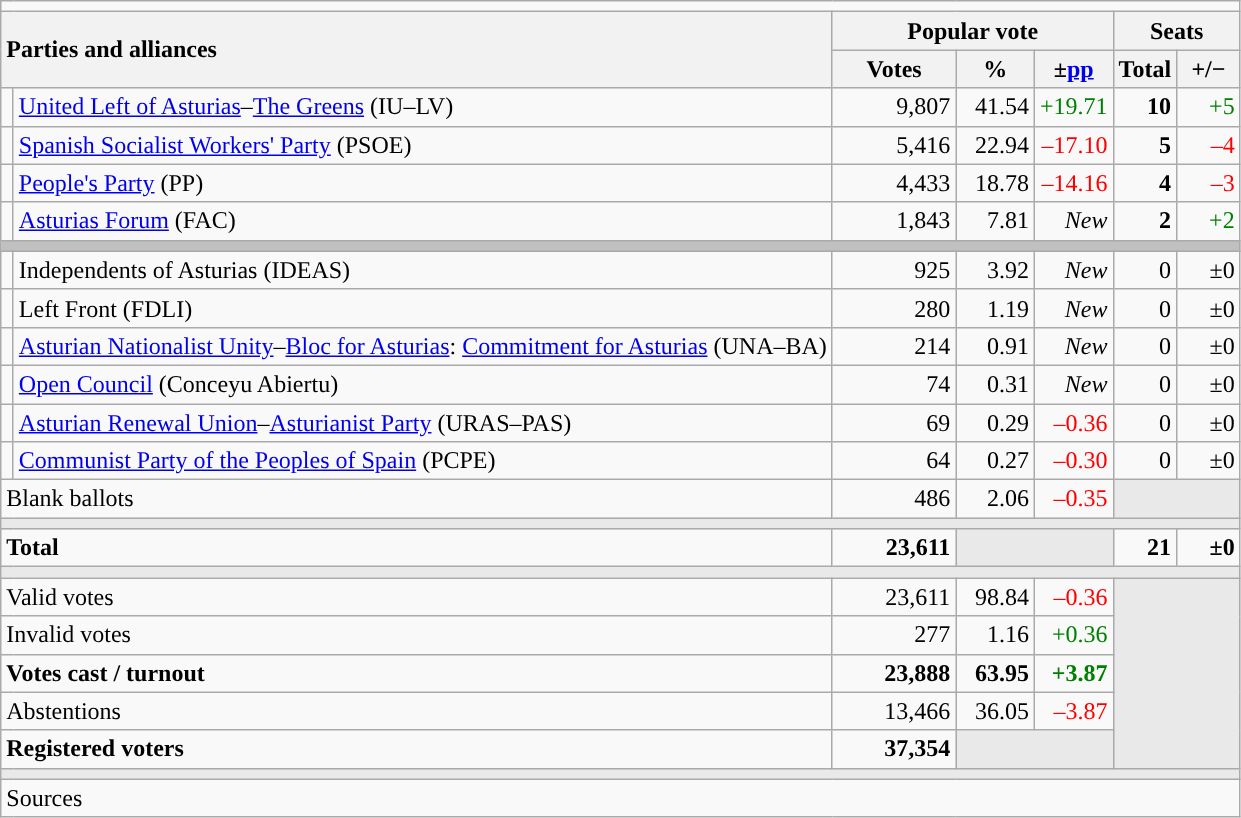<table class="wikitable" style="text-align:right;">
<tr>
<td colspan="7"></td>
</tr>
<tr>
<th style="text-align:left;" rowspan="2" colspan="2" width="525">Parties and alliances</th>
<th colspan="3">Popular vote</th>
<th colspan="2">Seats</th>
</tr>
<tr>
<th width="75">Votes</th>
<th width="45">%</th>
<th width="45">±<a href='#'>pp</a></th>
<th width="35">Total</th>
<th width="35">+/−</th>
</tr>
<tr>
<td width="1" style="color:inherit;background:"></td>
<td align="left"><a href='#'>United Left of Asturias</a>–<a href='#'>The Greens</a> (IU–LV)</td>
<td>9,807</td>
<td>41.54</td>
<td style="color:green;">+19.71</td>
<td><strong>10</strong></td>
<td style="color:green;">+5</td>
</tr>
<tr>
<td style="color:inherit;background:"></td>
<td align="left"><a href='#'>Spanish Socialist Workers' Party</a> (PSOE)</td>
<td>5,416</td>
<td>22.94</td>
<td style="color:red;">–17.10</td>
<td><strong>5</strong></td>
<td style="color:red;">–4</td>
</tr>
<tr>
<td style="color:inherit;background:"></td>
<td align="left"><a href='#'>People's Party</a> (PP)</td>
<td>4,433</td>
<td>18.78</td>
<td style="color:red;">–14.16</td>
<td><strong>4</strong></td>
<td style="color:red;">–3</td>
</tr>
<tr>
<td style="color:inherit;background:"></td>
<td align="left"><a href='#'>Asturias Forum</a> (FAC)</td>
<td>1,843</td>
<td>7.81</td>
<td><em>New</em></td>
<td><strong>2</strong></td>
<td style="color:green;">+2</td>
</tr>
<tr>
<td colspan="7" bgcolor="#C0C0C0"></td>
</tr>
<tr>
<td style="color:inherit;background:"></td>
<td align="left">Independents of Asturias (IDEAS)</td>
<td>925</td>
<td>3.92</td>
<td><em>New</em></td>
<td>0</td>
<td>±0</td>
</tr>
<tr>
<td style="color:inherit;background:"></td>
<td align="left">Left Front (FDLI)</td>
<td>280</td>
<td>1.19</td>
<td><em>New</em></td>
<td>0</td>
<td>±0</td>
</tr>
<tr>
<td style="color:inherit;background:"></td>
<td align="left"><a href='#'>Asturian Nationalist Unity</a>–<a href='#'>Bloc for Asturias</a>: <a href='#'>Commitment for Asturias</a> (UNA–BA)</td>
<td>214</td>
<td>0.91</td>
<td><em>New</em></td>
<td>0</td>
<td>±0</td>
</tr>
<tr>
<td style="color:inherit;background:"></td>
<td align="left"><a href='#'>Open Council</a> (Conceyu Abiertu)</td>
<td>74</td>
<td>0.31</td>
<td><em>New</em></td>
<td>0</td>
<td>±0</td>
</tr>
<tr>
<td style="color:inherit;background:"></td>
<td align="left"><a href='#'>Asturian Renewal Union</a>–<a href='#'>Asturianist Party</a> (URAS–PAS)</td>
<td>69</td>
<td>0.29</td>
<td style="color:red;">–0.36</td>
<td>0</td>
<td>±0</td>
</tr>
<tr>
<td style="color:inherit;background:"></td>
<td align="left"><a href='#'>Communist Party of the Peoples of Spain</a> (PCPE)</td>
<td>64</td>
<td>0.27</td>
<td style="color:red;">–0.30</td>
<td>0</td>
<td>±0</td>
</tr>
<tr>
<td align="left" colspan="2">Blank ballots</td>
<td>486</td>
<td>2.06</td>
<td style="color:red;">–0.35</td>
<td bgcolor="#E9E9E9" colspan="2"></td>
</tr>
<tr>
<td colspan="7" bgcolor="#E9E9E9"></td>
</tr>
<tr style="font-weight:bold;">
<td align="left" colspan="2">Total</td>
<td>23,611</td>
<td bgcolor="#E9E9E9" colspan="2"></td>
<td>21</td>
<td>±0</td>
</tr>
<tr>
<td colspan="7" bgcolor="#E9E9E9"></td>
</tr>
<tr>
<td align="left" colspan="2">Valid votes</td>
<td>23,611</td>
<td>98.84</td>
<td style="color:red;">–0.36</td>
<td bgcolor="#E9E9E9" colspan="2" rowspan="5"></td>
</tr>
<tr>
<td align="left" colspan="2">Invalid votes</td>
<td>277</td>
<td>1.16</td>
<td style="color:green;">+0.36</td>
</tr>
<tr style="font-weight:bold;">
<td align="left" colspan="2">Votes cast / turnout</td>
<td>23,888</td>
<td>63.95</td>
<td style="color:green;">+3.87</td>
</tr>
<tr>
<td align="left" colspan="2">Abstentions</td>
<td>13,466</td>
<td>36.05</td>
<td style="color:red;">–3.87</td>
</tr>
<tr style="font-weight:bold;">
<td align="left" colspan="2">Registered voters</td>
<td>37,354</td>
<td bgcolor="#E9E9E9" colspan="2"></td>
</tr>
<tr>
<td colspan="7" bgcolor="#E9E9E9"></td>
</tr>
<tr>
<td align="left" colspan="7">Sources</td>
</tr>
</table>
